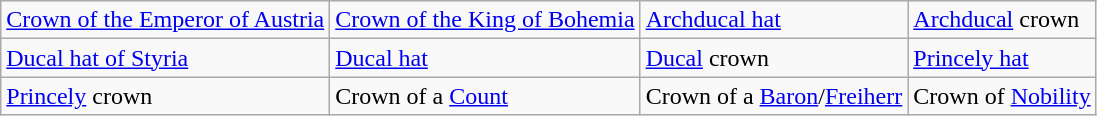<table class="wikitable">
<tr>
<td> <a href='#'>Crown of the Emperor of Austria</a></td>
<td> <a href='#'>Crown of the King of Bohemia</a></td>
<td> <a href='#'>Archducal hat</a></td>
<td> <a href='#'>Archducal</a> crown</td>
</tr>
<tr>
<td> <a href='#'>Ducal hat of Styria</a></td>
<td> <a href='#'>Ducal hat</a></td>
<td> <a href='#'>Ducal</a> crown</td>
<td> <a href='#'>Princely hat</a></td>
</tr>
<tr>
<td> <a href='#'>Princely</a> crown</td>
<td> Crown of a <a href='#'>Count</a></td>
<td> Crown of a <a href='#'>Baron</a>/<a href='#'>Freiherr</a></td>
<td> Crown of <a href='#'>Nobility</a></td>
</tr>
</table>
